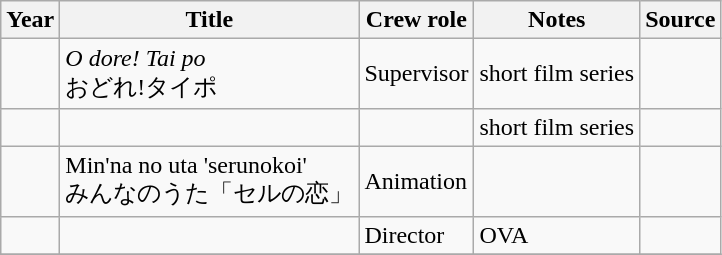<table class="wikitable sortable plainrowheaders">
<tr>
<th>Year</th>
<th>Title</th>
<th>Crew role</th>
<th class="unsortable">Notes</th>
<th class="unsortable">Source</th>
</tr>
<tr>
<td></td>
<td><em>O dore! Tai po</em><br>おどれ!タイポ</td>
<td>Supervisor</td>
<td>short film series</td>
<td></td>
</tr>
<tr>
<td></td>
<td></td>
<td></td>
<td>short film series</td>
<td></td>
</tr>
<tr>
<td></td>
<td>Min'na no uta 'serunokoi'<br>みんなのうた「セルの恋」</td>
<td>Animation</td>
<td></td>
<td></td>
</tr>
<tr>
<td></td>
<td></td>
<td>Director</td>
<td>OVA</td>
<td></td>
</tr>
<tr>
</tr>
</table>
